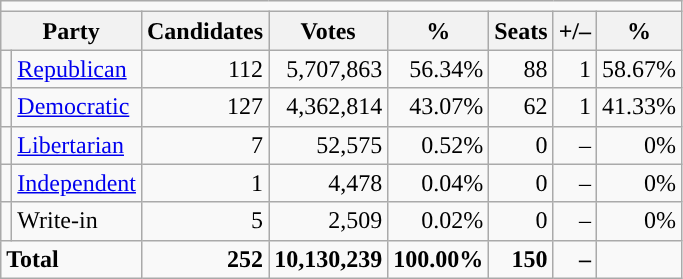<table class="wikitable" style="font-size:100%; text-align:right;">
<tr>
<td colspan="15" align="center"></td>
</tr>
<tr>
<th colspan="2">Party</th>
<th>Candidates</th>
<th>Votes</th>
<th>%</th>
<th>Seats</th>
<th>+/–</th>
<th>%</th>
</tr>
<tr>
<td style="background:"></td>
<td align="left"><a href='#'>Republican</a></td>
<td>112</td>
<td>5,707,863</td>
<td>56.34%</td>
<td>88</td>
<td>1</td>
<td>58.67%</td>
</tr>
<tr>
<td style="background:"></td>
<td align="left"><a href='#'>Democratic</a></td>
<td>127</td>
<td>4,362,814</td>
<td>43.07%</td>
<td>62</td>
<td>1</td>
<td>41.33%</td>
</tr>
<tr>
<td style="background:"></td>
<td align="left"><a href='#'>Libertarian</a></td>
<td>7</td>
<td>52,575</td>
<td>0.52%</td>
<td>0</td>
<td>–</td>
<td>0%</td>
</tr>
<tr>
<td style="background:"></td>
<td align="left"><a href='#'>Independent</a></td>
<td>1</td>
<td>4,478</td>
<td>0.04%</td>
<td>0</td>
<td>–</td>
<td>0%</td>
</tr>
<tr>
<td style="background:"></td>
<td align="left">Write-in</td>
<td>5</td>
<td>2,509</td>
<td>0.02%</td>
<td>0</td>
<td>–</td>
<td>0%</td>
</tr>
<tr style="font-weight:bold">
<td colspan="2" align="left">Total</td>
<td>252</td>
<td>10,130,239</td>
<td>100.00%</td>
<td>150</td>
<td>–</td>
</tr>
</table>
